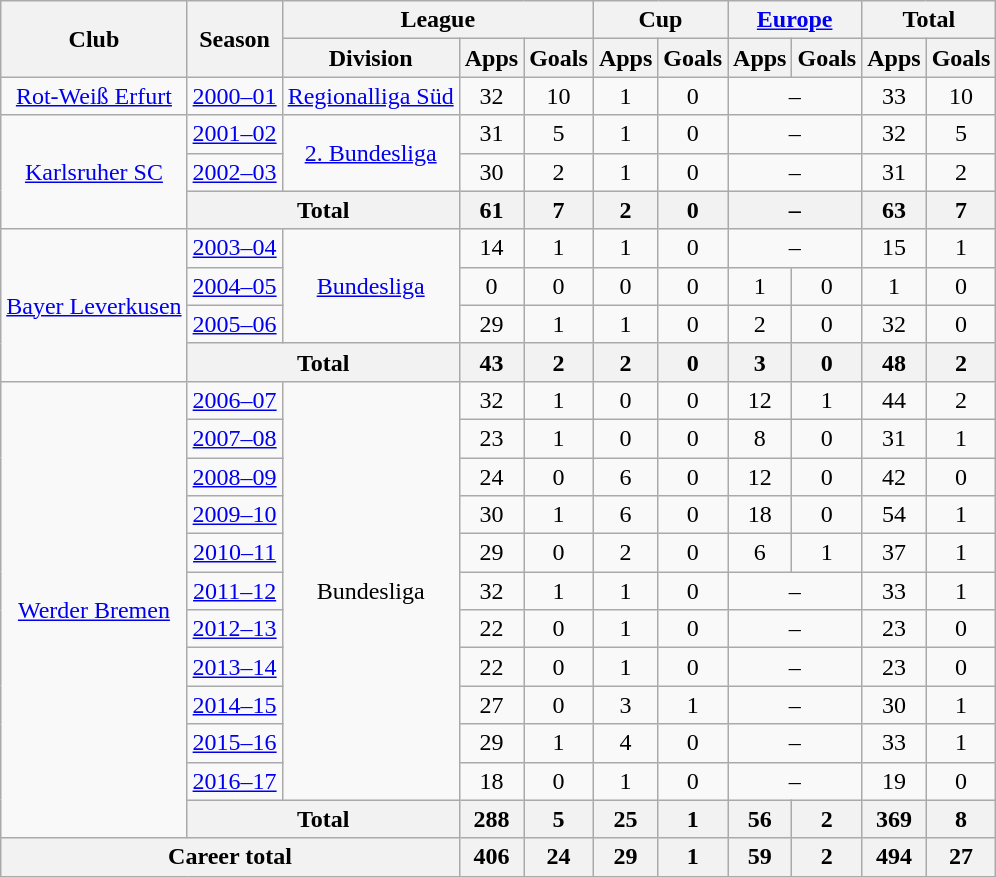<table class="wikitable" style="text-align:center">
<tr>
<th rowspan="2">Club</th>
<th rowspan="2">Season</th>
<th Colspan="3">League</th>
<th Colspan="2">Cup</th>
<th Colspan="2"><a href='#'>Europe</a></th>
<th Colspan="2">Total</th>
</tr>
<tr>
<th>Division</th>
<th>Apps</th>
<th>Goals</th>
<th>Apps</th>
<th>Goals</th>
<th>Apps</th>
<th>Goals</th>
<th>Apps</th>
<th>Goals</th>
</tr>
<tr>
<td><a href='#'>Rot-Weiß Erfurt</a></td>
<td><a href='#'>2000–01</a></td>
<td><a href='#'>Regionalliga Süd</a></td>
<td>32</td>
<td>10</td>
<td>1</td>
<td>0</td>
<td colspan="2">–</td>
<td>33</td>
<td>10</td>
</tr>
<tr>
<td rowspan="3"><a href='#'>Karlsruher SC</a></td>
<td><a href='#'>2001–02</a></td>
<td rowspan="2"><a href='#'>2. Bundesliga</a></td>
<td>31</td>
<td>5</td>
<td>1</td>
<td>0</td>
<td colspan="2">–</td>
<td>32</td>
<td>5</td>
</tr>
<tr>
<td><a href='#'>2002–03</a></td>
<td>30</td>
<td>2</td>
<td>1</td>
<td>0</td>
<td colspan="2">–</td>
<td>31</td>
<td>2</td>
</tr>
<tr>
<th colspan="2">Total</th>
<th>61</th>
<th>7</th>
<th>2</th>
<th>0</th>
<th colspan="2">–</th>
<th>63</th>
<th>7</th>
</tr>
<tr>
<td rowspan="4"><a href='#'>Bayer Leverkusen</a></td>
<td><a href='#'>2003–04</a></td>
<td rowspan="3"><a href='#'>Bundesliga</a></td>
<td>14</td>
<td>1</td>
<td>1</td>
<td>0</td>
<td colspan="2">–</td>
<td>15</td>
<td>1</td>
</tr>
<tr>
<td><a href='#'>2004–05</a></td>
<td>0</td>
<td>0</td>
<td>0</td>
<td>0</td>
<td>1</td>
<td>0</td>
<td>1</td>
<td>0</td>
</tr>
<tr>
<td><a href='#'>2005–06</a></td>
<td>29</td>
<td>1</td>
<td>1</td>
<td>0</td>
<td>2</td>
<td>0</td>
<td>32</td>
<td>0</td>
</tr>
<tr>
<th colspan="2">Total</th>
<th>43</th>
<th>2</th>
<th>2</th>
<th>0</th>
<th>3</th>
<th>0</th>
<th>48</th>
<th>2</th>
</tr>
<tr>
<td rowspan="12"><a href='#'>Werder Bremen</a></td>
<td><a href='#'>2006–07</a></td>
<td rowspan="11">Bundesliga</td>
<td>32</td>
<td>1</td>
<td>0</td>
<td>0</td>
<td>12</td>
<td>1</td>
<td>44</td>
<td>2</td>
</tr>
<tr>
<td><a href='#'>2007–08</a></td>
<td>23</td>
<td>1</td>
<td>0</td>
<td>0</td>
<td>8</td>
<td>0</td>
<td>31</td>
<td>1</td>
</tr>
<tr>
<td><a href='#'>2008–09</a></td>
<td>24</td>
<td>0</td>
<td>6</td>
<td>0</td>
<td>12</td>
<td>0</td>
<td>42</td>
<td>0</td>
</tr>
<tr>
<td><a href='#'>2009–10</a></td>
<td>30</td>
<td>1</td>
<td>6</td>
<td>0</td>
<td>18</td>
<td>0</td>
<td>54</td>
<td>1</td>
</tr>
<tr>
<td><a href='#'>2010–11</a></td>
<td>29</td>
<td>0</td>
<td>2</td>
<td>0</td>
<td>6</td>
<td>1</td>
<td>37</td>
<td>1</td>
</tr>
<tr>
<td><a href='#'>2011–12</a></td>
<td>32</td>
<td>1</td>
<td>1</td>
<td>0</td>
<td colspan="2">–</td>
<td>33</td>
<td>1</td>
</tr>
<tr>
<td><a href='#'>2012–13</a></td>
<td>22</td>
<td>0</td>
<td>1</td>
<td>0</td>
<td colspan="2">–</td>
<td>23</td>
<td>0</td>
</tr>
<tr>
<td><a href='#'>2013–14</a></td>
<td>22</td>
<td>0</td>
<td>1</td>
<td>0</td>
<td colspan="2">–</td>
<td>23</td>
<td>0</td>
</tr>
<tr>
<td><a href='#'>2014–15</a></td>
<td>27</td>
<td>0</td>
<td>3</td>
<td>1</td>
<td colspan="2">–</td>
<td>30</td>
<td>1</td>
</tr>
<tr>
<td><a href='#'>2015–16</a></td>
<td>29</td>
<td>1</td>
<td>4</td>
<td>0</td>
<td colspan="2">–</td>
<td>33</td>
<td>1</td>
</tr>
<tr>
<td><a href='#'>2016–17</a></td>
<td>18</td>
<td>0</td>
<td>1</td>
<td>0</td>
<td colspan="2">–</td>
<td>19</td>
<td>0</td>
</tr>
<tr>
<th colspan="2">Total</th>
<th>288</th>
<th>5</th>
<th>25</th>
<th>1</th>
<th>56</th>
<th>2</th>
<th>369</th>
<th>8</th>
</tr>
<tr>
<th colspan="3">Career total</th>
<th>406</th>
<th>24</th>
<th>29</th>
<th>1</th>
<th>59</th>
<th>2</th>
<th>494</th>
<th>27</th>
</tr>
</table>
